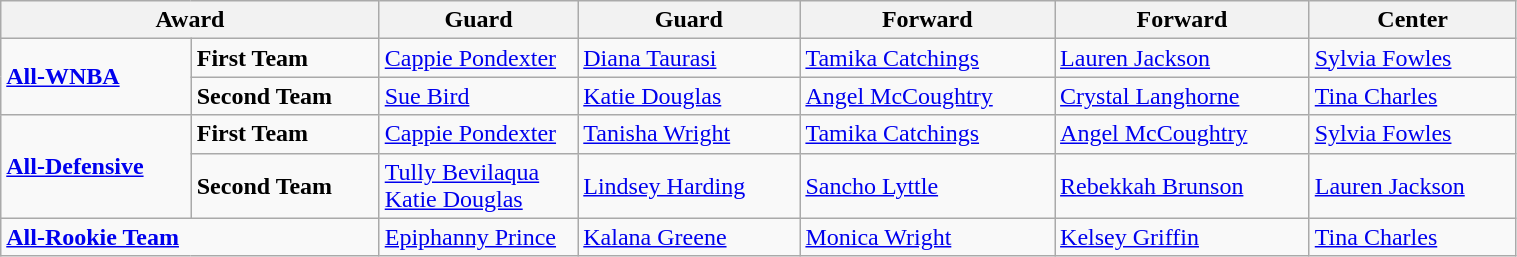<table class="wikitable" style="width: 80%">
<tr>
<th colspan="2">Award</th>
<th width=125>Guard</th>
<th>Guard</th>
<th>Forward</th>
<th>Forward</th>
<th>Center</th>
</tr>
<tr>
<td rowspan="2"><strong><a href='#'>All-WNBA</a></strong></td>
<td><strong>First Team</strong></td>
<td><a href='#'>Cappie Pondexter</a></td>
<td><a href='#'>Diana Taurasi</a></td>
<td><a href='#'>Tamika Catchings</a></td>
<td><a href='#'>Lauren Jackson</a></td>
<td><a href='#'>Sylvia Fowles</a></td>
</tr>
<tr>
<td><strong>Second Team</strong></td>
<td><a href='#'>Sue Bird</a></td>
<td><a href='#'>Katie Douglas</a></td>
<td><a href='#'>Angel McCoughtry</a></td>
<td><a href='#'>Crystal Langhorne</a></td>
<td><a href='#'>Tina Charles</a></td>
</tr>
<tr>
<td rowspan="2"><strong><a href='#'>All-Defensive</a></strong></td>
<td><strong>First Team</strong></td>
<td><a href='#'>Cappie Pondexter</a></td>
<td><a href='#'>Tanisha Wright</a></td>
<td><a href='#'>Tamika Catchings</a></td>
<td><a href='#'>Angel McCoughtry</a></td>
<td><a href='#'>Sylvia Fowles</a></td>
</tr>
<tr>
<td><strong>Second Team</strong></td>
<td><a href='#'>Tully Bevilaqua</a><br><a href='#'>Katie Douglas</a></td>
<td><a href='#'>Lindsey Harding</a></td>
<td><a href='#'>Sancho Lyttle</a></td>
<td><a href='#'>Rebekkah Brunson</a></td>
<td><a href='#'>Lauren Jackson</a></td>
</tr>
<tr>
<td colspan="2"><strong><a href='#'>All-Rookie Team</a></strong></td>
<td><a href='#'>Epiphanny Prince</a></td>
<td><a href='#'>Kalana Greene</a></td>
<td><a href='#'>Monica Wright</a></td>
<td><a href='#'>Kelsey Griffin</a></td>
<td><a href='#'>Tina Charles</a></td>
</tr>
</table>
